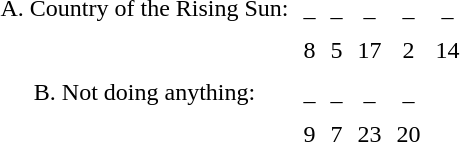<table cellspacing=8>
<tr align=center>
<td>A. Country of the Rising Sun:</td>
<td>_</td>
<td>_</td>
<td>_</td>
<td>_</td>
<td>_</td>
</tr>
<tr align=center>
<td></td>
<td>8</td>
<td>5</td>
<td>17</td>
<td>2</td>
<td>14</td>
</tr>
<tr align=center>
<td>B. Not doing anything:</td>
<td>_</td>
<td>_</td>
<td>_</td>
<td>_</td>
</tr>
<tr align=center>
<td></td>
<td>9</td>
<td>7</td>
<td>23</td>
<td>20</td>
</tr>
</table>
